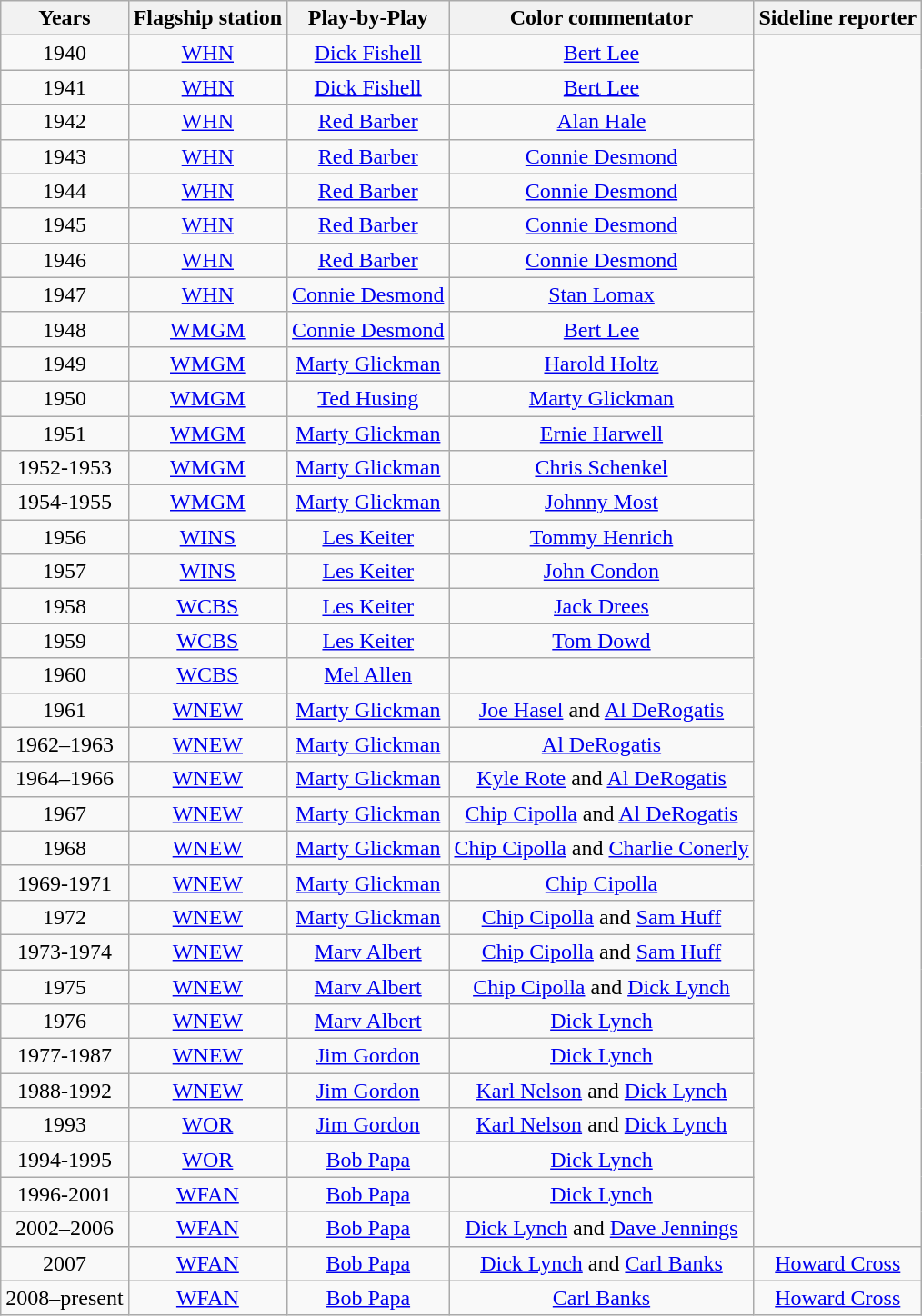<table class="wikitable" style="text-align: center;">
<tr>
<th>Years</th>
<th>Flagship station</th>
<th>Play-by-Play</th>
<th>Color commentator</th>
<th>Sideline reporter</th>
</tr>
<tr>
<td>1940</td>
<td><a href='#'>WHN</a></td>
<td><a href='#'>Dick Fishell</a></td>
<td><a href='#'>Bert Lee</a></td>
</tr>
<tr>
<td>1941</td>
<td><a href='#'>WHN</a></td>
<td><a href='#'>Dick Fishell</a></td>
<td><a href='#'>Bert Lee</a></td>
</tr>
<tr>
<td>1942</td>
<td><a href='#'>WHN</a></td>
<td><a href='#'>Red Barber</a></td>
<td><a href='#'>Alan Hale</a></td>
</tr>
<tr>
<td>1943</td>
<td><a href='#'>WHN</a></td>
<td><a href='#'>Red Barber</a></td>
<td><a href='#'>Connie Desmond</a></td>
</tr>
<tr>
<td>1944</td>
<td><a href='#'>WHN</a></td>
<td><a href='#'>Red Barber</a></td>
<td><a href='#'>Connie Desmond</a></td>
</tr>
<tr>
<td>1945</td>
<td><a href='#'>WHN</a></td>
<td><a href='#'>Red Barber</a></td>
<td><a href='#'>Connie Desmond</a></td>
</tr>
<tr>
<td>1946</td>
<td><a href='#'>WHN</a></td>
<td><a href='#'>Red Barber</a></td>
<td><a href='#'>Connie Desmond</a></td>
</tr>
<tr>
<td>1947</td>
<td><a href='#'>WHN</a></td>
<td><a href='#'>Connie Desmond</a></td>
<td><a href='#'>Stan Lomax</a></td>
</tr>
<tr>
<td>1948</td>
<td><a href='#'>WMGM</a></td>
<td><a href='#'>Connie Desmond</a></td>
<td><a href='#'>Bert Lee</a></td>
</tr>
<tr>
<td>1949</td>
<td><a href='#'>WMGM</a></td>
<td><a href='#'>Marty Glickman</a></td>
<td><a href='#'>Harold Holtz</a></td>
</tr>
<tr>
<td>1950</td>
<td><a href='#'>WMGM</a></td>
<td><a href='#'>Ted Husing</a></td>
<td><a href='#'>Marty Glickman</a></td>
</tr>
<tr>
<td>1951</td>
<td><a href='#'>WMGM</a></td>
<td><a href='#'>Marty Glickman</a></td>
<td><a href='#'>Ernie Harwell</a></td>
</tr>
<tr>
<td>1952-1953</td>
<td><a href='#'>WMGM</a></td>
<td><a href='#'>Marty Glickman</a></td>
<td><a href='#'>Chris Schenkel</a></td>
</tr>
<tr>
<td>1954-1955</td>
<td><a href='#'>WMGM</a></td>
<td><a href='#'>Marty Glickman</a></td>
<td><a href='#'>Johnny Most</a></td>
</tr>
<tr>
<td>1956</td>
<td><a href='#'>WINS</a></td>
<td><a href='#'>Les Keiter</a></td>
<td><a href='#'>Tommy Henrich</a></td>
</tr>
<tr>
<td>1957</td>
<td><a href='#'>WINS</a></td>
<td><a href='#'>Les Keiter</a></td>
<td><a href='#'>John Condon</a></td>
</tr>
<tr>
<td>1958</td>
<td><a href='#'>WCBS</a></td>
<td><a href='#'>Les Keiter</a></td>
<td><a href='#'>Jack Drees</a></td>
</tr>
<tr>
<td>1959</td>
<td><a href='#'>WCBS</a></td>
<td><a href='#'>Les Keiter</a></td>
<td><a href='#'>Tom Dowd</a></td>
</tr>
<tr>
<td>1960</td>
<td><a href='#'>WCBS</a></td>
<td><a href='#'>Mel Allen</a></td>
<td></td>
</tr>
<tr>
<td>1961</td>
<td><a href='#'>WNEW</a></td>
<td><a href='#'>Marty Glickman</a></td>
<td><a href='#'>Joe Hasel</a> and <a href='#'>Al DeRogatis</a></td>
</tr>
<tr>
<td>1962–1963</td>
<td><a href='#'>WNEW</a></td>
<td><a href='#'>Marty Glickman</a></td>
<td><a href='#'>Al DeRogatis</a></td>
</tr>
<tr>
<td>1964–1966</td>
<td><a href='#'>WNEW</a></td>
<td><a href='#'>Marty Glickman</a></td>
<td><a href='#'>Kyle Rote</a> and <a href='#'>Al DeRogatis</a></td>
</tr>
<tr>
<td>1967</td>
<td><a href='#'>WNEW</a></td>
<td><a href='#'>Marty Glickman</a></td>
<td><a href='#'>Chip Cipolla</a> and <a href='#'>Al DeRogatis</a></td>
</tr>
<tr>
<td>1968</td>
<td><a href='#'>WNEW</a></td>
<td><a href='#'>Marty Glickman</a></td>
<td><a href='#'>Chip Cipolla</a> and <a href='#'>Charlie Conerly</a></td>
</tr>
<tr>
<td>1969-1971</td>
<td><a href='#'>WNEW</a></td>
<td><a href='#'>Marty Glickman</a></td>
<td><a href='#'>Chip Cipolla</a></td>
</tr>
<tr>
<td>1972</td>
<td><a href='#'>WNEW</a></td>
<td><a href='#'>Marty Glickman</a></td>
<td><a href='#'>Chip Cipolla</a> and <a href='#'>Sam Huff</a></td>
</tr>
<tr>
<td>1973-1974</td>
<td><a href='#'>WNEW</a></td>
<td><a href='#'>Marv Albert</a></td>
<td><a href='#'>Chip Cipolla</a> and <a href='#'>Sam Huff</a></td>
</tr>
<tr>
<td>1975</td>
<td><a href='#'>WNEW</a></td>
<td><a href='#'>Marv Albert</a></td>
<td><a href='#'>Chip Cipolla</a> and <a href='#'>Dick Lynch</a></td>
</tr>
<tr>
<td>1976</td>
<td><a href='#'>WNEW</a></td>
<td><a href='#'>Marv Albert</a></td>
<td><a href='#'>Dick Lynch</a></td>
</tr>
<tr>
<td>1977-1987</td>
<td><a href='#'>WNEW</a></td>
<td><a href='#'>Jim Gordon</a></td>
<td><a href='#'>Dick Lynch</a></td>
</tr>
<tr>
<td>1988-1992</td>
<td><a href='#'>WNEW</a></td>
<td><a href='#'>Jim Gordon</a></td>
<td><a href='#'>Karl Nelson</a> and <a href='#'>Dick Lynch</a></td>
</tr>
<tr>
<td>1993</td>
<td><a href='#'>WOR</a></td>
<td><a href='#'>Jim Gordon</a></td>
<td><a href='#'>Karl Nelson</a> and <a href='#'>Dick Lynch</a></td>
</tr>
<tr>
<td>1994-1995</td>
<td><a href='#'>WOR</a></td>
<td><a href='#'>Bob Papa</a></td>
<td><a href='#'>Dick Lynch</a></td>
</tr>
<tr>
<td>1996-2001</td>
<td><a href='#'>WFAN</a></td>
<td><a href='#'>Bob Papa</a></td>
<td><a href='#'>Dick Lynch</a></td>
</tr>
<tr>
<td>2002–2006</td>
<td><a href='#'>WFAN</a></td>
<td><a href='#'>Bob Papa</a></td>
<td><a href='#'>Dick Lynch</a> and <a href='#'>Dave Jennings</a></td>
</tr>
<tr>
<td>2007</td>
<td><a href='#'>WFAN</a></td>
<td><a href='#'>Bob Papa</a></td>
<td><a href='#'>Dick Lynch</a> and <a href='#'>Carl Banks</a></td>
<td><a href='#'>Howard Cross</a></td>
</tr>
<tr>
<td>2008–present</td>
<td><a href='#'>WFAN</a></td>
<td><a href='#'>Bob Papa</a></td>
<td><a href='#'>Carl Banks</a></td>
<td><a href='#'>Howard Cross</a></td>
</tr>
</table>
